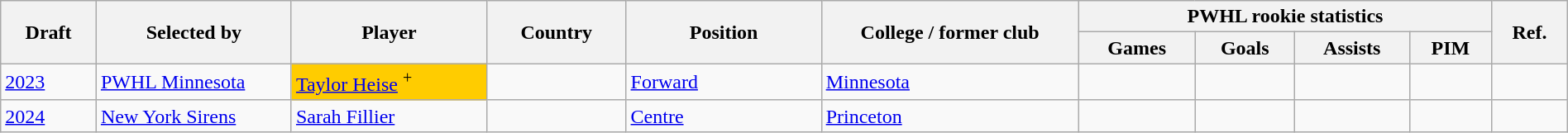<table class="wikitable sortable" style="width:100%;">
<tr>
<th rowspan=2 scope="col">Draft</th>
<th rowspan=2 scope="col" width=150>Selected by</th>
<th rowspan=2 scope="col" width=150>Player</th>
<th rowspan=2 scope="col">Country</th>
<th rowspan=2 scope="col" width=150>Position</th>
<th rowspan=2 scope="col" width=200>College / former club</th>
<th colspan=4>PWHL rookie statistics</th>
<th rowspan=2 scope="col" class="unsortable">Ref.</th>
</tr>
<tr>
<th scope="col">Games</th>
<th scope="col">Goals</th>
<th scope="col">Assists</th>
<th scope="col">PIM</th>
</tr>
<tr>
<td><a href='#'>2023</a></td>
<td><a href='#'>PWHL Minnesota</a></td>
<td bgcolor=#FFCC00><a href='#'>Taylor Heise</a> <sup>+</sup></td>
<td></td>
<td><a href='#'>Forward</a></td>
<td><a href='#'>Minnesota</a></td>
<td align=center></td>
<td align=center></td>
<td align=center></td>
<td align=center></td>
<td align=center></td>
</tr>
<tr>
<td><a href='#'>2024</a></td>
<td><a href='#'>New York Sirens</a></td>
<td><a href='#'>Sarah Fillier</a></td>
<td></td>
<td><a href='#'>Centre</a></td>
<td><a href='#'>Princeton</a></td>
<td align=center><strong></strong></td>
<td align=center><strong></strong></td>
<td align=center><strong></strong></td>
<td align=center><strong></strong></td>
<td align=center></td>
</tr>
</table>
